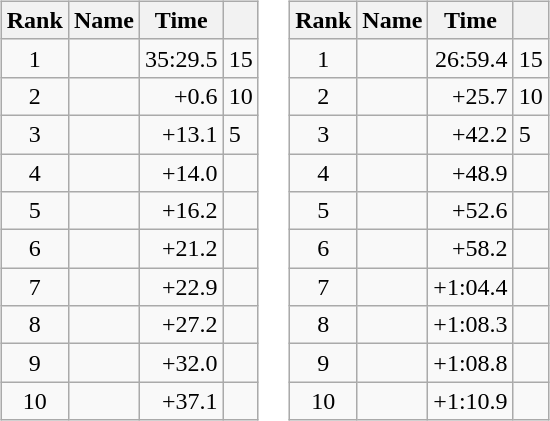<table border="0">
<tr>
<td valign="top"><br><table class="wikitable">
<tr>
<th>Rank</th>
<th>Name</th>
<th>Time</th>
<th></th>
</tr>
<tr>
<td style="text-align:center;">1</td>
<td></td>
<td align="right">35:29.5</td>
<td>15</td>
</tr>
<tr>
<td style="text-align:center;">2</td>
<td></td>
<td align="right">+0.6</td>
<td>10</td>
</tr>
<tr>
<td style="text-align:center;">3</td>
<td></td>
<td align="right">+13.1</td>
<td>5</td>
</tr>
<tr>
<td style="text-align:center;">4</td>
<td></td>
<td align="right">+14.0</td>
<td></td>
</tr>
<tr>
<td style="text-align:center;">5</td>
<td></td>
<td align="right">+16.2</td>
<td></td>
</tr>
<tr>
<td style="text-align:center;">6</td>
<td></td>
<td align="right">+21.2</td>
<td></td>
</tr>
<tr>
<td style="text-align:center;">7</td>
<td></td>
<td align="right">+22.9</td>
<td></td>
</tr>
<tr>
<td style="text-align:center;">8</td>
<td></td>
<td align="right">+27.2</td>
<td></td>
</tr>
<tr>
<td style="text-align:center;">9</td>
<td></td>
<td align="right">+32.0</td>
<td></td>
</tr>
<tr>
<td style="text-align:center;">10</td>
<td></td>
<td align="right">+37.1</td>
<td></td>
</tr>
</table>
</td>
<td valign="top"><br><table class="wikitable">
<tr>
<th>Rank</th>
<th>Name</th>
<th>Time</th>
<th></th>
</tr>
<tr>
<td style="text-align:center;">1</td>
<td></td>
<td align="right">26:59.4</td>
<td>15</td>
</tr>
<tr>
<td style="text-align:center;">2</td>
<td></td>
<td align="right">+25.7</td>
<td>10</td>
</tr>
<tr>
<td style="text-align:center;">3</td>
<td></td>
<td align="right">+42.2</td>
<td>5</td>
</tr>
<tr>
<td style="text-align:center;">4</td>
<td></td>
<td align="right">+48.9</td>
<td></td>
</tr>
<tr>
<td style="text-align:center;">5</td>
<td></td>
<td align="right">+52.6</td>
<td></td>
</tr>
<tr>
<td style="text-align:center;">6</td>
<td></td>
<td align="right">+58.2</td>
<td></td>
</tr>
<tr>
<td style="text-align:center;">7</td>
<td></td>
<td align="right">+1:04.4</td>
<td></td>
</tr>
<tr>
<td style="text-align:center;">8</td>
<td></td>
<td align="right">+1:08.3</td>
<td></td>
</tr>
<tr>
<td style="text-align:center;">9</td>
<td></td>
<td align="right">+1:08.8</td>
<td></td>
</tr>
<tr>
<td style="text-align:center;">10</td>
<td></td>
<td align="right">+1:10.9</td>
<td></td>
</tr>
</table>
</td>
</tr>
</table>
